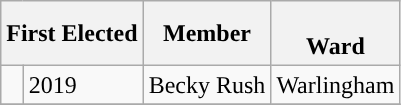<table class="wikitable">
<tr>
<th colspan="2">First Elected</th>
<th>Member</th>
<th><br>Ward</th>
</tr>
<tr>
<td style="background-color: "></td>
<td>2019</td>
<td>Becky Rush</td>
<td>Warlingham</td>
</tr>
<tr>
</tr>
</table>
